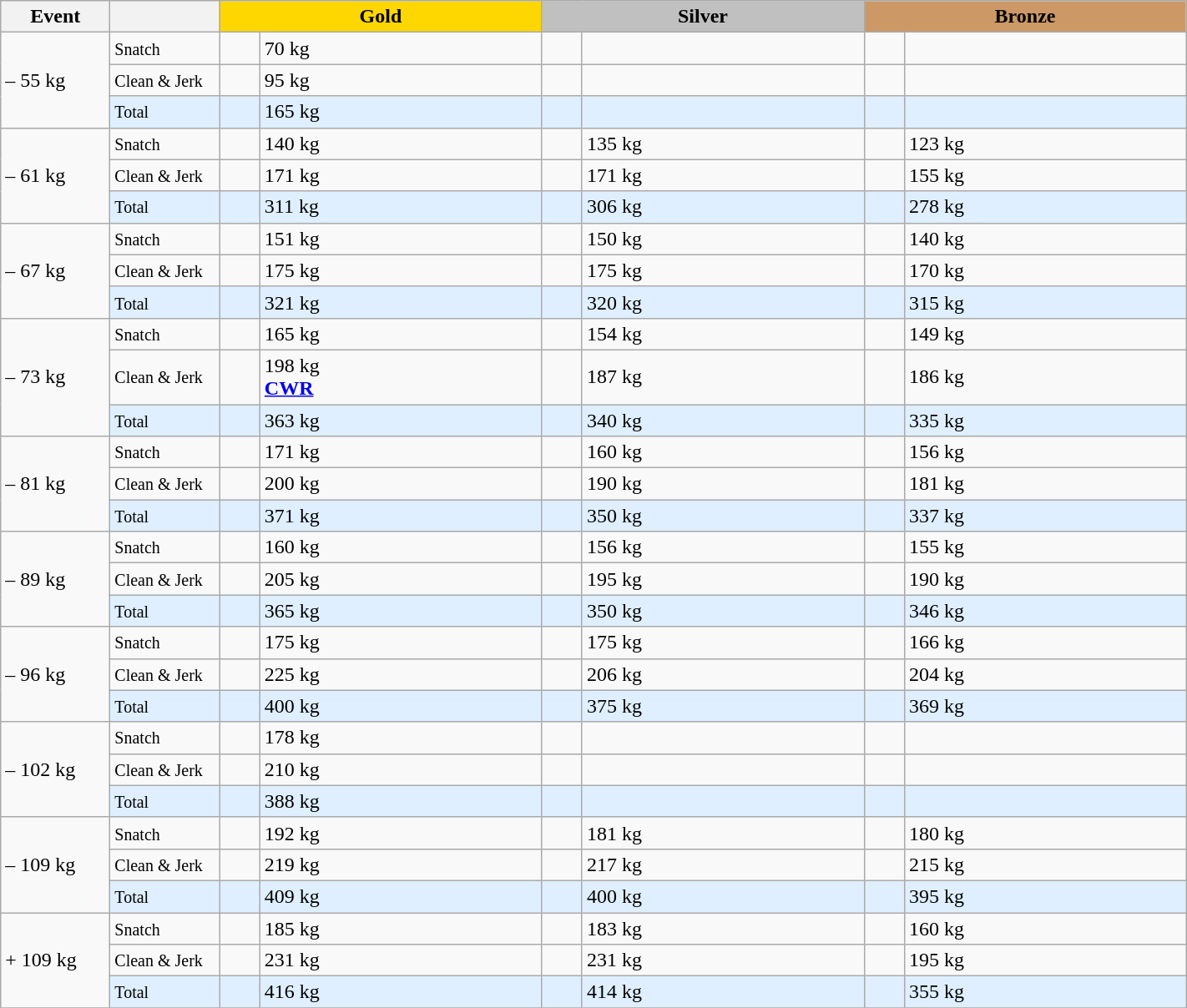<table class="wikitable">
<tr>
<th width=80>Event</th>
<th width=80></th>
<td bgcolor=gold align="center" colspan=2 width=250><strong>Gold</strong></td>
<td bgcolor=silver align="center" colspan=2 width=250><strong>Silver</strong></td>
<td bgcolor=#cc9966 colspan=2 align="center" width=250><strong>Bronze</strong></td>
</tr>
<tr>
<td rowspan=3>– 55 kg</td>
<td><small>Snatch</small></td>
<td></td>
<td>70 kg</td>
<td></td>
<td></td>
<td></td>
<td></td>
</tr>
<tr>
<td><small>Clean & Jerk</small></td>
<td></td>
<td>95 kg</td>
<td></td>
<td></td>
<td></td>
<td></td>
</tr>
<tr bgcolor=#dfefff>
<td><small>Total</small></td>
<td></td>
<td>165 kg</td>
<td></td>
<td></td>
<td></td>
<td></td>
</tr>
<tr>
<td rowspan=3>– 61 kg</td>
<td><small>Snatch</small></td>
<td></td>
<td>140 kg</td>
<td></td>
<td>135 kg</td>
<td></td>
<td>123 kg</td>
</tr>
<tr>
<td><small>Clean & Jerk</small></td>
<td></td>
<td>171 kg</td>
<td></td>
<td>171 kg</td>
<td></td>
<td>155 kg</td>
</tr>
<tr bgcolor=#dfefff>
<td><small>Total</small></td>
<td></td>
<td>311 kg</td>
<td></td>
<td>306 kg</td>
<td></td>
<td>278 kg</td>
</tr>
<tr>
<td rowspan=3>– 67 kg</td>
<td><small>Snatch</small></td>
<td></td>
<td>151 kg</td>
<td></td>
<td>150 kg</td>
<td></td>
<td>140 kg</td>
</tr>
<tr>
<td><small>Clean & Jerk</small></td>
<td></td>
<td>175 kg</td>
<td></td>
<td>175 kg</td>
<td></td>
<td>170 kg</td>
</tr>
<tr bgcolor=#dfefff>
<td><small>Total</small></td>
<td></td>
<td>321 kg</td>
<td></td>
<td>320 kg</td>
<td></td>
<td>315 kg</td>
</tr>
<tr>
<td rowspan=3>– 73 kg</td>
<td><small>Snatch</small></td>
<td></td>
<td>165 kg</td>
<td></td>
<td>154 kg</td>
<td></td>
<td>149 kg</td>
</tr>
<tr>
<td><small>Clean & Jerk</small></td>
<td></td>
<td>198 kg<br><a href='#'><strong>CWR</strong></a></td>
<td></td>
<td>187 kg</td>
<td></td>
<td>186 kg</td>
</tr>
<tr bgcolor=#dfefff>
<td><small>Total</small></td>
<td></td>
<td>363 kg</td>
<td></td>
<td>340 kg</td>
<td></td>
<td>335 kg</td>
</tr>
<tr>
<td rowspan=3>– 81 kg</td>
<td><small>Snatch</small></td>
<td></td>
<td>171 kg</td>
<td></td>
<td>160 kg</td>
<td></td>
<td>156 kg</td>
</tr>
<tr>
<td><small>Clean & Jerk</small></td>
<td></td>
<td>200 kg</td>
<td></td>
<td>190 kg</td>
<td></td>
<td>181 kg</td>
</tr>
<tr bgcolor=#dfefff>
<td><small>Total</small></td>
<td></td>
<td>371 kg</td>
<td></td>
<td>350 kg</td>
<td></td>
<td>337 kg</td>
</tr>
<tr>
<td rowspan=3>– 89 kg</td>
<td><small>Snatch</small></td>
<td></td>
<td>160 kg</td>
<td></td>
<td>156 kg</td>
<td></td>
<td>155 kg</td>
</tr>
<tr>
<td><small>Clean & Jerk</small></td>
<td></td>
<td>205 kg</td>
<td></td>
<td>195 kg</td>
<td></td>
<td>190 kg</td>
</tr>
<tr bgcolor=#dfefff>
<td><small>Total</small></td>
<td></td>
<td>365 kg</td>
<td></td>
<td>350 kg</td>
<td></td>
<td>346 kg</td>
</tr>
<tr>
<td rowspan=3>– 96 kg</td>
<td><small>Snatch</small></td>
<td></td>
<td>175 kg</td>
<td></td>
<td>175 kg</td>
<td></td>
<td>166 kg</td>
</tr>
<tr>
<td><small>Clean & Jerk</small></td>
<td></td>
<td>225 kg</td>
<td></td>
<td>206 kg</td>
<td></td>
<td>204 kg</td>
</tr>
<tr bgcolor=#dfefff>
<td><small>Total</small></td>
<td></td>
<td>400 kg</td>
<td></td>
<td>375 kg</td>
<td></td>
<td>369 kg</td>
</tr>
<tr>
<td rowspan=3>– 102 kg</td>
<td><small>Snatch</small></td>
<td></td>
<td>178 kg</td>
<td></td>
<td></td>
<td></td>
<td></td>
</tr>
<tr>
<td><small>Clean & Jerk</small></td>
<td></td>
<td>210 kg</td>
<td></td>
<td></td>
<td></td>
<td></td>
</tr>
<tr bgcolor=#dfefff>
<td><small>Total</small></td>
<td></td>
<td>388 kg</td>
<td></td>
<td></td>
<td></td>
<td></td>
</tr>
<tr>
<td rowspan=3>– 109 kg</td>
<td><small>Snatch</small></td>
<td></td>
<td>192 kg</td>
<td></td>
<td>181 kg</td>
<td></td>
<td>180 kg</td>
</tr>
<tr>
<td><small>Clean & Jerk</small></td>
<td></td>
<td>219 kg</td>
<td></td>
<td>217 kg</td>
<td></td>
<td>215 kg</td>
</tr>
<tr bgcolor=#dfefff>
<td><small>Total</small></td>
<td></td>
<td>409 kg</td>
<td></td>
<td>400 kg</td>
<td></td>
<td>395 kg</td>
</tr>
<tr>
<td rowspan=3>+ 109 kg</td>
<td><small>Snatch</small></td>
<td></td>
<td>185 kg</td>
<td></td>
<td>183 kg</td>
<td></td>
<td>160 kg</td>
</tr>
<tr>
<td><small>Clean & Jerk</small></td>
<td></td>
<td>231 kg</td>
<td></td>
<td>231 kg</td>
<td></td>
<td>195 kg</td>
</tr>
<tr bgcolor=#dfefff>
<td><small>Total</small></td>
<td></td>
<td>416 kg</td>
<td></td>
<td>414 kg</td>
<td></td>
<td>355 kg</td>
</tr>
<tr>
</tr>
</table>
